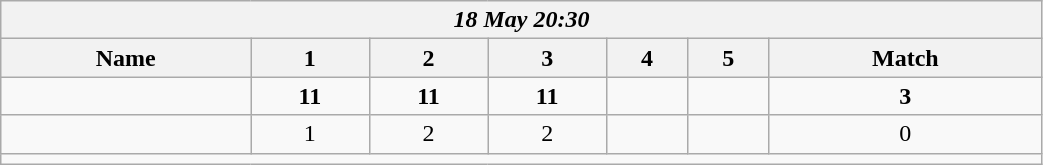<table class=wikitable style="text-align:center; width: 55%">
<tr>
<th colspan=17><em>18 May 20:30</em></th>
</tr>
<tr>
<th>Name</th>
<th>1</th>
<th>2</th>
<th>3</th>
<th>4</th>
<th>5</th>
<th>Match</th>
</tr>
<tr>
<td style="text-align:left;"><strong></strong></td>
<td><strong>11</strong></td>
<td><strong>11</strong></td>
<td><strong>11</strong></td>
<td></td>
<td></td>
<td><strong>3</strong></td>
</tr>
<tr>
<td style="text-align:left;"></td>
<td>1</td>
<td>2</td>
<td>2</td>
<td></td>
<td></td>
<td>0</td>
</tr>
<tr>
<td colspan=17></td>
</tr>
</table>
